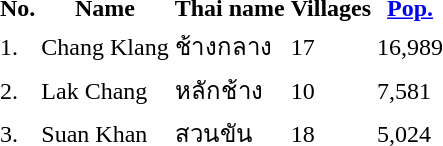<table>
<tr valign=top>
<td><br><table>
<tr>
<th>No.</th>
<th>Name</th>
<th>Thai name</th>
<th>Villages</th>
<th><a href='#'>Pop.</a></th>
<td>    </td>
</tr>
<tr>
<td>1.</td>
<td>Chang Klang</td>
<td>ช้างกลาง</td>
<td>17</td>
<td>16,989</td>
<td></td>
</tr>
<tr>
<td>2.</td>
<td>Lak Chang</td>
<td>หลักช้าง</td>
<td>10</td>
<td>7,581</td>
<td></td>
</tr>
<tr>
<td>3.</td>
<td>Suan Khan</td>
<td>สวนขัน</td>
<td>18</td>
<td>5,024</td>
<td></td>
</tr>
</table>
</td>
<td> </td>
</tr>
</table>
